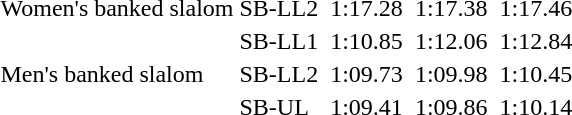<table>
<tr>
<td>Women's banked slalom<br></td>
<td>SB-LL2</td>
<td></td>
<td>1:17.28</td>
<td></td>
<td>1:17.38</td>
<td></td>
<td>1:17.46</td>
</tr>
<tr>
<td rowspan="3">Men's banked slalom<br></td>
<td>SB-LL1</td>
<td></td>
<td>1:10.85</td>
<td></td>
<td>1:12.06</td>
<td></td>
<td>1:12.84</td>
</tr>
<tr>
<td>SB-LL2</td>
<td></td>
<td>1:09.73</td>
<td></td>
<td>1:09.98</td>
<td></td>
<td>1:10.45</td>
</tr>
<tr>
<td>SB-UL</td>
<td></td>
<td>1:09.41</td>
<td></td>
<td>1:09.86</td>
<td></td>
<td>1:10.14</td>
</tr>
</table>
